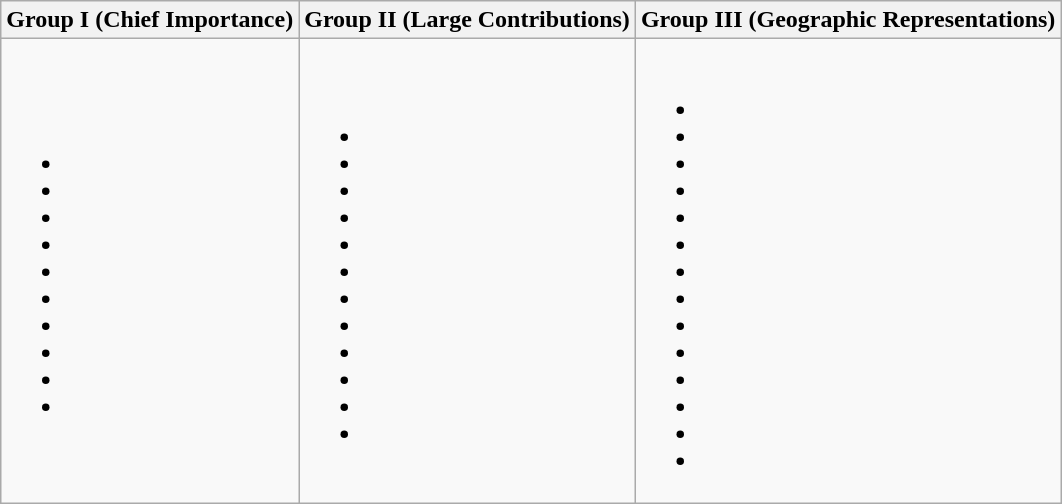<table class="wikitable">
<tr>
<th>Group I (Chief Importance)</th>
<th>Group II (Large Contributions)</th>
<th>Group III (Geographic Representations)</th>
</tr>
<tr>
<td><br><ul><li></li><li></li><li></li><li></li><li></li><li></li><li></li><li></li><li></li><li></li></ul></td>
<td><br><ul><li></li><li></li><li></li><li></li><li></li><li></li><li></li><li></li><li></li><li></li><li></li><li></li></ul></td>
<td><br><ul><li></li><li></li><li></li><li></li><li></li><li></li><li></li><li></li><li></li><li></li><li></li><li></li><li></li><li></li></ul></td>
</tr>
</table>
